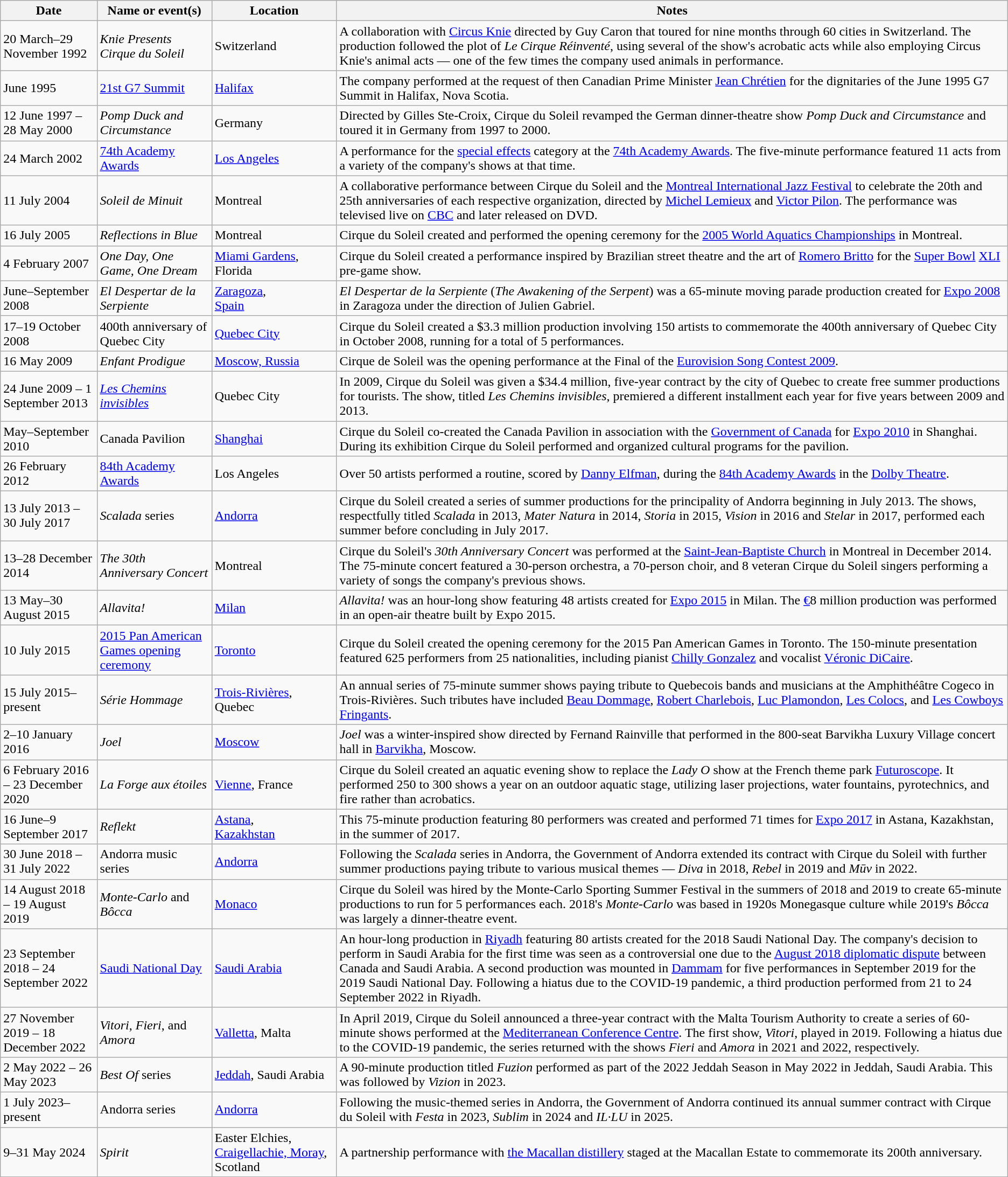<table class="wikitable mw-collapsible mw-collapsed">
<tr>
<th>Date</th>
<th>Name or event(s)</th>
<th>Location</th>
<th>Notes</th>
</tr>
<tr>
<td>20 March–29 November 1992</td>
<td><em>Knie Presents Cirque du Soleil</em></td>
<td>Switzerland</td>
<td>A collaboration with <a href='#'>Circus Knie</a> directed by Guy Caron that toured for nine months through 60 cities in Switzerland. The production followed the plot of <em>Le Cirque Réinventé</em>, using several of the show's acrobatic acts while also employing Circus Knie's animal acts — one of the few times the company used animals in performance.</td>
</tr>
<tr>
<td>June 1995</td>
<td><a href='#'>21st G7 Summit</a></td>
<td><a href='#'>Halifax</a></td>
<td>The company performed at the request of then Canadian Prime Minister <a href='#'>Jean Chrétien</a> for the dignitaries of the June 1995 G7 Summit in Halifax, Nova Scotia.</td>
</tr>
<tr>
<td>12 June 1997 – 28 May 2000</td>
<td><em>Pomp Duck and Circumstance</em></td>
<td>Germany</td>
<td>Directed by Gilles Ste-Croix, Cirque du Soleil revamped the German dinner-theatre show <em>Pomp Duck and Circumstance</em> and toured it in Germany from 1997 to 2000.</td>
</tr>
<tr>
<td>24 March 2002</td>
<td><a href='#'>74th Academy Awards</a></td>
<td><a href='#'>Los Angeles</a></td>
<td>A performance for the <a href='#'>special effects</a> category at the <a href='#'>74th Academy Awards</a>. The five-minute performance featured 11 acts from a variety of the company's shows at that time.</td>
</tr>
<tr>
<td>11 July 2004</td>
<td><em>Soleil de Minuit</em></td>
<td>Montreal</td>
<td>A collaborative performance between Cirque du Soleil and the <a href='#'>Montreal International Jazz Festival</a> to celebrate the 20th and 25th anniversaries of each respective organization, directed by <a href='#'>Michel Lemieux</a> and <a href='#'>Victor Pilon</a>. The performance was televised live on <a href='#'>CBC</a> and later released on DVD.</td>
</tr>
<tr>
<td>16 July 2005</td>
<td><em>Reflections in Blue</em></td>
<td>Montreal</td>
<td>Cirque du Soleil created and performed the opening ceremony for the <a href='#'>2005 World Aquatics Championships</a> in Montreal.</td>
</tr>
<tr>
<td>4 February 2007</td>
<td><em>One Day, One Game, One Dream</em></td>
<td style="white-space:nowrap;"><a href='#'>Miami Gardens</a>,<br>Florida</td>
<td>Cirque du Soleil created a performance inspired by Brazilian street theatre and the art of <a href='#'>Romero Britto</a> for the <a href='#'>Super Bowl</a> <a href='#'>XLI</a> pre-game show.</td>
</tr>
<tr>
<td>June–September 2008</td>
<td><em>El Despertar de la Serpiente</em></td>
<td><a href='#'>Zaragoza</a>, <br><a href='#'>Spain</a></td>
<td><em>El Despertar de la Serpiente</em> (<em>The Awakening of the Serpent</em>) was a 65-minute moving parade production created for <a href='#'>Expo 2008</a> in Zaragoza under the direction of Julien Gabriel.</td>
</tr>
<tr>
<td>17–19 October 2008</td>
<td>400th anniversary of Quebec City</td>
<td><a href='#'>Quebec City</a></td>
<td>Cirque du Soleil created a $3.3 million production involving 150 artists to commemorate the 400th anniversary of Quebec City in October 2008, running for a total of 5 performances.</td>
</tr>
<tr>
<td>16 May 2009</td>
<td><em>Enfant Prodigue</em></td>
<td><a href='#'>Moscow, Russia</a></td>
<td>Cirque de Soleil was the opening performance at the Final of the <a href='#'>Eurovision Song Contest 2009</a>.</td>
</tr>
<tr>
<td>24 June 2009 – 1 September 2013</td>
<td><em><a href='#'>Les Chemins invisibles</a></em></td>
<td>Quebec City</td>
<td>In 2009, Cirque du Soleil was given a $34.4 million, five-year contract by the city of Quebec to create free summer productions for tourists. The show, titled <em>Les Chemins invisibles</em>, premiered a different installment each year for five years between 2009 and 2013.</td>
</tr>
<tr>
<td>May–September 2010</td>
<td>Canada Pavilion</td>
<td><a href='#'>Shanghai</a></td>
<td>Cirque du Soleil co-created the Canada Pavilion in association with the <a href='#'>Government of Canada</a> for <a href='#'>Expo 2010</a> in Shanghai. During its exhibition Cirque du Soleil performed and organized cultural programs for the pavilion.</td>
</tr>
<tr>
<td>26 February 2012</td>
<td><a href='#'>84th Academy Awards</a></td>
<td>Los Angeles</td>
<td>Over 50 artists performed a routine, scored by <a href='#'>Danny Elfman</a>, during the <a href='#'>84th Academy Awards</a> in the <a href='#'>Dolby Theatre</a>.</td>
</tr>
<tr>
<td>13 July 2013 – 30 July 2017</td>
<td><em>Scalada</em> series</td>
<td><a href='#'>Andorra</a></td>
<td>Cirque du Soleil created a series of summer productions for the principality of Andorra beginning in July 2013. The shows, respectfully titled <em>Scalada</em> in 2013, <em>Mater Natura</em> in 2014, <em>Storia</em> in 2015, <em>Vision</em> in 2016 and <em>Stelar</em> in 2017, performed each summer before concluding in July 2017.</td>
</tr>
<tr>
<td>13–28 December 2014</td>
<td><em>The 30th Anniversary Concert</em></td>
<td>Montreal</td>
<td>Cirque du Soleil's <em>30th Anniversary Concert</em> was performed at the <a href='#'>Saint-Jean-Baptiste Church</a> in Montreal in December 2014. The 75-minute concert featured a 30-person orchestra, a 70-person choir, and 8 veteran Cirque du Soleil singers performing a variety of songs the company's previous shows.</td>
</tr>
<tr>
<td>13 May–30 August 2015</td>
<td><em>Allavita!</em></td>
<td><a href='#'>Milan</a></td>
<td><em>Allavita!</em> was an hour-long show featuring 48 artists created for <a href='#'>Expo 2015</a> in Milan. The <a href='#'>€</a>8 million production was performed in an open-air theatre built by Expo 2015.</td>
</tr>
<tr>
<td>10 July 2015</td>
<td><a href='#'>2015 Pan American Games opening ceremony</a></td>
<td><a href='#'>Toronto</a></td>
<td>Cirque du Soleil created the opening ceremony for the 2015 Pan American Games in Toronto. The 150-minute presentation featured 625 performers from 25 nationalities, including pianist <a href='#'>Chilly Gonzalez</a> and vocalist <a href='#'>Véronic DiCaire</a>.</td>
</tr>
<tr>
<td>15 July 2015–present</td>
<td><em>Série Hommage</em></td>
<td><a href='#'>Trois-Rivières</a>, <br>Quebec</td>
<td>An annual series of 75-minute summer shows paying tribute to Quebecois bands and musicians at the Amphithéâtre Cogeco in Trois-Rivières. Such tributes have included <a href='#'>Beau Dommage</a>, <a href='#'>Robert Charlebois</a>, <a href='#'>Luc Plamondon</a>, <a href='#'>Les Colocs</a>, and <a href='#'>Les Cowboys Fringants</a>.</td>
</tr>
<tr>
<td>2–10 January 2016</td>
<td><em>Joel</em></td>
<td><a href='#'>Moscow</a></td>
<td><em>Joel</em> was a winter-inspired show directed by Fernand Rainville that performed in the 800-seat Barvikha Luxury Village concert hall in <a href='#'>Barvikha</a>, Moscow.</td>
</tr>
<tr>
<td>6 February 2016 – 23 December 2020</td>
<td><em>La Forge aux étoiles</em></td>
<td><a href='#'>Vienne</a>, France</td>
<td>Cirque du Soleil created an aquatic evening show to replace the <em>Lady O</em> show at the French theme park <a href='#'>Futuroscope</a>. It performed 250 to 300 shows a year on an outdoor aquatic stage, utilizing laser projections, water fountains, pyrotechnics, and fire rather than acrobatics.</td>
</tr>
<tr>
<td>16 June–9 September 2017</td>
<td><em>Reflekt</em></td>
<td><a href='#'>Astana</a>,<br><a href='#'>Kazakhstan</a></td>
<td>This 75-minute production featuring 80 performers was created and performed 71 times for <a href='#'>Expo 2017</a> in Astana, Kazakhstan, in the summer of 2017.</td>
</tr>
<tr>
<td>30 June 2018 – 31 July 2022</td>
<td>Andorra music series</td>
<td><a href='#'>Andorra</a></td>
<td>Following the <em>Scalada</em> series in Andorra, the Government of Andorra extended its contract with Cirque du Soleil with further summer productions paying tribute to various musical themes — <em>Diva</em> in 2018, <em>Rebel</em> in 2019 and <em>Mūv</em> in 2022.</td>
</tr>
<tr>
<td>14 August 2018 – 19 August 2019</td>
<td><em>Monte-Carlo</em> and <em>Bôcca</em></td>
<td><a href='#'>Monaco</a></td>
<td>Cirque du Soleil was hired by the Monte-Carlo Sporting Summer Festival in the summers of 2018 and 2019 to create 65-minute productions to run for 5 performances each. 2018's <em>Monte-Carlo</em> was based in 1920s Monegasque culture while 2019's <em>Bôcca</em> was largely a dinner-theatre event.</td>
</tr>
<tr>
<td>23 September 2018 – 24 September 2022</td>
<td><a href='#'>Saudi National Day</a></td>
<td><a href='#'>Saudi Arabia</a></td>
<td>An hour-long production in <a href='#'>Riyadh</a> featuring 80 artists created for the 2018 Saudi National Day. The company's decision to perform in Saudi Arabia for the first time was seen as a controversial one due to the <a href='#'>August 2018 diplomatic dispute</a> between Canada and Saudi Arabia. A second production was mounted in <a href='#'>Dammam</a> for five performances in September 2019 for the 2019 Saudi National Day. Following a hiatus due to the COVID-19 pandemic, a third production performed from 21 to 24 September 2022 in Riyadh.</td>
</tr>
<tr>
<td>27 November 2019 – 18 December 2022</td>
<td><em>Vitori</em>, <em>Fieri</em>, and <em>Amora</em></td>
<td><a href='#'>Valletta</a>, Malta</td>
<td>In April 2019, Cirque du Soleil announced a three-year contract with the Malta Tourism Authority to create a series of 60-minute shows performed at the <a href='#'>Mediterranean Conference Centre</a>. The first show, <em>Vitori</em>, played in 2019. Following a hiatus due to the COVID-19 pandemic, the series returned with the shows <em>Fieri</em> and <em>Amora</em> in 2021 and 2022, respectively.</td>
</tr>
<tr>
<td>2 May 2022 – 26 May 2023</td>
<td><em>Best Of</em> series</td>
<td><a href='#'>Jeddah</a>, Saudi Arabia</td>
<td>A 90-minute production titled <em>Fuzion</em> performed as part of the 2022 Jeddah Season in May 2022 in Jeddah, Saudi Arabia. This was followed by <em>Vizion</em> in 2023.</td>
</tr>
<tr>
<td>1 July 2023–present</td>
<td>Andorra series</td>
<td><a href='#'>Andorra</a></td>
<td>Following the music-themed series in Andorra, the Government of Andorra continued its annual summer contract with Cirque du Soleil with <em>Festa</em> in 2023, <em>Sublim</em> in 2024 and <em>IL·LU</em> in 2025.</td>
</tr>
<tr>
<td>9–31 May 2024</td>
<td><em>Spirit</em></td>
<td>Easter Elchies, <a href='#'>Craigellachie, Moray</a>, Scotland</td>
<td>A partnership performance with <a href='#'>the Macallan distillery</a> staged at the Macallan Estate to commemorate its 200th anniversary.</td>
</tr>
</table>
